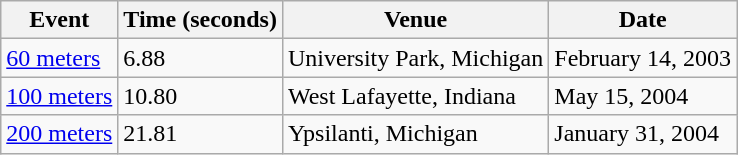<table class="wikitable">
<tr>
<th>Event</th>
<th>Time (seconds)</th>
<th>Venue</th>
<th>Date</th>
</tr>
<tr>
<td><a href='#'>60 meters</a></td>
<td>6.88</td>
<td>University Park, Michigan</td>
<td>February 14, 2003</td>
</tr>
<tr>
<td><a href='#'>100 meters</a></td>
<td>10.80</td>
<td>West Lafayette, Indiana</td>
<td>May 15, 2004</td>
</tr>
<tr>
<td><a href='#'>200 meters</a></td>
<td>21.81</td>
<td>Ypsilanti, Michigan</td>
<td>January 31, 2004</td>
</tr>
</table>
